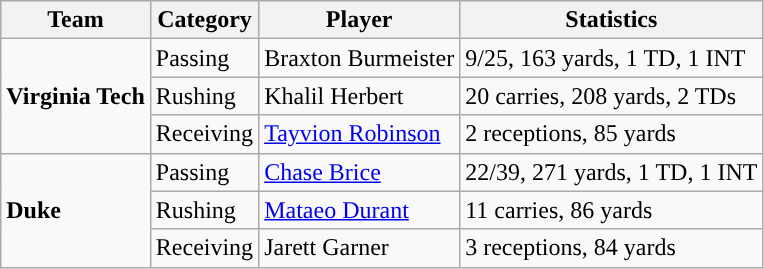<table class="wikitable" style="float: left;">
<tr>
<th>Team</th>
<th>Category</th>
<th>Player</th>
<th>Statistics</th>
</tr>
<tr>
<td rowspan=3><strong>Virginia Tech</strong></td>
<td>Passing</td>
<td>Braxton Burmeister</td>
<td>9/25, 163 yards, 1 TD, 1 INT</td>
</tr>
<tr>
<td>Rushing</td>
<td>Khalil Herbert</td>
<td>20 carries, 208 yards, 2 TDs</td>
</tr>
<tr>
<td>Receiving</td>
<td><a href='#'>Tayvion Robinson</a></td>
<td>2 receptions, 85 yards</td>
</tr>
<tr>
<td rowspan=3><strong>Duke</strong></td>
<td>Passing</td>
<td><a href='#'>Chase Brice</a></td>
<td>22/39, 271 yards, 1 TD, 1 INT</td>
</tr>
<tr>
<td>Rushing</td>
<td><a href='#'>Mataeo Durant</a></td>
<td>11 carries, 86 yards</td>
</tr>
<tr>
<td>Receiving</td>
<td>Jarett Garner</td>
<td>3 receptions, 84 yards</td>
</tr>
</table>
